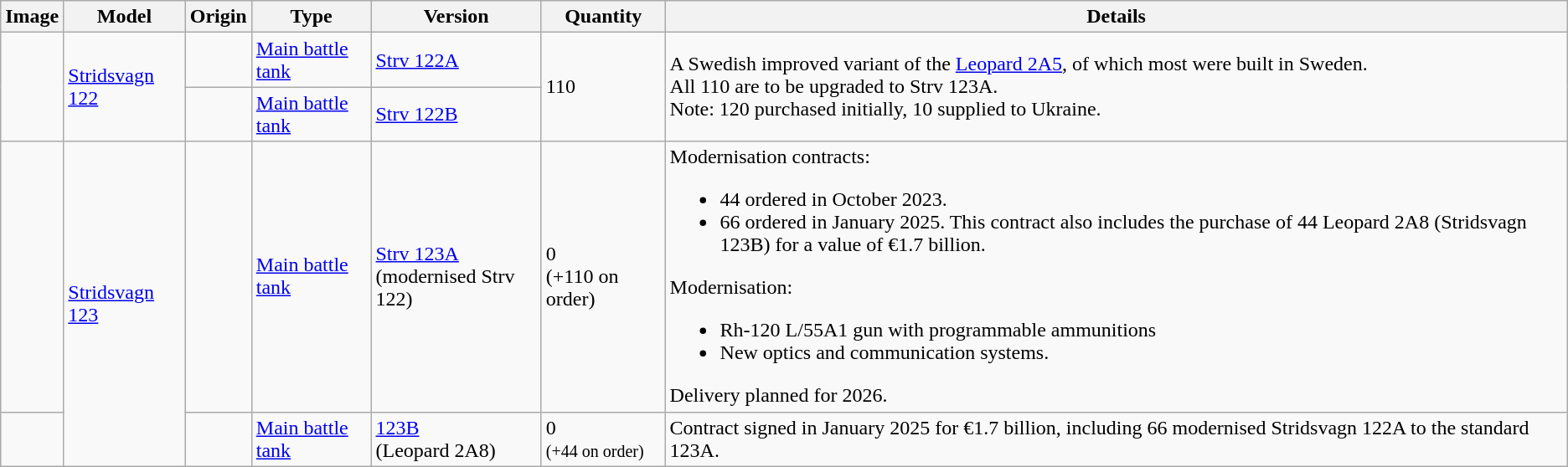<table class="wikitable">
<tr>
<th>Image</th>
<th>Model</th>
<th>Origin</th>
<th>Type</th>
<th>Version</th>
<th>Quantity</th>
<th>Details</th>
</tr>
<tr>
<td rowspan="2"></td>
<td rowspan="2"><a href='#'>Stridsvagn 122</a></td>
<td><br></td>
<td><a href='#'>Main battle tank</a></td>
<td><a href='#'>Strv 122A</a></td>
<td rowspan="2">110 </td>
<td rowspan="2">A Swedish improved variant of the <a href='#'>Leopard 2A5</a>, of which most were built in Sweden.<br>All 110 are to be upgraded to Strv 123A.<br>Note: 120 purchased initially, 10 supplied to Ukraine.</td>
</tr>
<tr>
<td><br></td>
<td><a href='#'>Main battle tank</a></td>
<td><a href='#'>Strv 122B</a></td>
</tr>
<tr>
<td></td>
<td rowspan="2"><a href='#'>Stridsvagn 123</a></td>
<td><br></td>
<td><a href='#'>Main battle tank</a></td>
<td><a href='#'>Strv 123A</a><br>(modernised Strv 122)</td>
<td>0<br>(+110 on order)</td>
<td>Modernisation contracts:<br><ul><li>44 ordered in October 2023.</li><li>66 ordered in January 2025. This contract also includes the purchase of 44 Leopard 2A8 (Stridsvagn 123B) for a value of €1.7 billion.</li></ul>Modernisation:<ul><li>Rh-120 L/55A1 gun with programmable ammunitions</li><li>New optics and communication systems.</li></ul>Delivery planned for 2026.</td>
</tr>
<tr>
<td></td>
<td></td>
<td><a href='#'>Main battle tank</a></td>
<td><a href='#'>123B</a><br>(Leopard 2A8)</td>
<td>0<br><small>(+44 on order)</small></td>
<td>Contract signed in January 2025 for €1.7 billion, including 66 modernised Stridsvagn 122A to the standard 123A.</td>
</tr>
</table>
